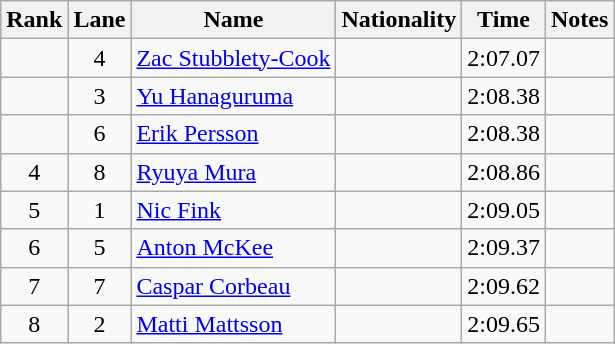<table class="wikitable sortable" style="text-align:center">
<tr>
<th>Rank</th>
<th>Lane</th>
<th>Name</th>
<th>Nationality</th>
<th>Time</th>
<th>Notes</th>
</tr>
<tr>
<td></td>
<td>4</td>
<td align=left><a href='#'>Zac Stubblety-Cook</a></td>
<td align=left></td>
<td>2:07.07</td>
<td></td>
</tr>
<tr>
<td></td>
<td>3</td>
<td align=left><a href='#'>Yu Hanaguruma</a></td>
<td align=left></td>
<td>2:08.38</td>
<td></td>
</tr>
<tr>
<td></td>
<td>6</td>
<td align=left><a href='#'>Erik Persson</a></td>
<td align=left></td>
<td>2:08.38</td>
<td></td>
</tr>
<tr>
<td>4</td>
<td>8</td>
<td align=left><a href='#'>Ryuya Mura</a></td>
<td align=left></td>
<td>2:08.86</td>
<td></td>
</tr>
<tr>
<td>5</td>
<td>1</td>
<td align=left><a href='#'>Nic Fink</a></td>
<td align=left></td>
<td>2:09.05</td>
<td></td>
</tr>
<tr>
<td>6</td>
<td>5</td>
<td align=left><a href='#'>Anton McKee</a></td>
<td align=left></td>
<td>2:09.37</td>
<td></td>
</tr>
<tr>
<td>7</td>
<td>7</td>
<td align=left><a href='#'>Caspar Corbeau</a></td>
<td align=left></td>
<td>2:09.62</td>
<td></td>
</tr>
<tr>
<td>8</td>
<td>2</td>
<td align=left><a href='#'>Matti Mattsson</a></td>
<td align=left></td>
<td>2:09.65</td>
<td></td>
</tr>
</table>
